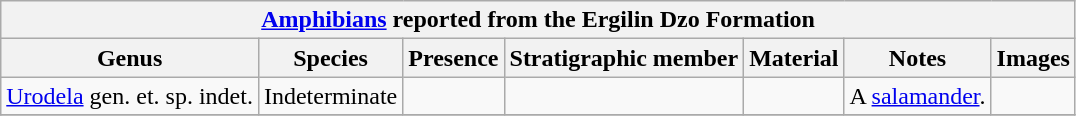<table class="wikitable" align="center">
<tr>
<th colspan="7" align="center"><strong><a href='#'>Amphibians</a> reported from the Ergilin Dzo Formation</strong></th>
</tr>
<tr>
<th>Genus</th>
<th>Species</th>
<th>Presence</th>
<th><strong>Stratigraphic member</strong></th>
<th><strong>Material</strong></th>
<th>Notes</th>
<th>Images</th>
</tr>
<tr>
<td><a href='#'>Urodela</a> gen. et. sp. indet.</td>
<td>Indeterminate</td>
<td></td>
<td></td>
<td></td>
<td>A <a href='#'>salamander</a>.</td>
<td></td>
</tr>
<tr>
</tr>
</table>
